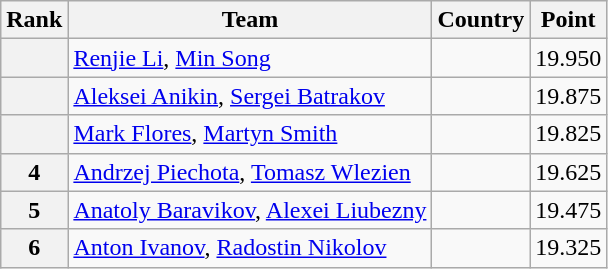<table class="wikitable sortable">
<tr>
<th>Rank</th>
<th>Team</th>
<th>Country</th>
<th>Point</th>
</tr>
<tr>
<th></th>
<td><a href='#'>Renjie Li</a>, <a href='#'>Min Song</a></td>
<td></td>
<td>19.950</td>
</tr>
<tr>
<th></th>
<td><a href='#'>Aleksei Anikin</a>, <a href='#'>Sergei Batrakov</a></td>
<td></td>
<td>19.875</td>
</tr>
<tr>
<th></th>
<td><a href='#'>Mark Flores</a>, <a href='#'>Martyn Smith</a></td>
<td></td>
<td>19.825</td>
</tr>
<tr>
<th>4</th>
<td><a href='#'>Andrzej Piechota</a>, <a href='#'>Tomasz Wlezien</a></td>
<td></td>
<td>19.625</td>
</tr>
<tr>
<th>5</th>
<td><a href='#'>Anatoly Baravikov</a>, <a href='#'>Alexei Liubezny</a></td>
<td></td>
<td>19.475</td>
</tr>
<tr>
<th>6</th>
<td><a href='#'>Anton Ivanov</a>, <a href='#'>Radostin Nikolov</a></td>
<td></td>
<td>19.325</td>
</tr>
</table>
